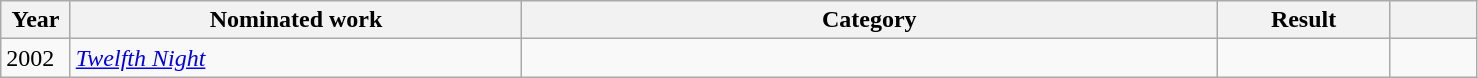<table class=wikitable>
<tr>
<th width=4%>Year</th>
<th width=26%>Nominated work</th>
<th width=40%>Category</th>
<th width=10%>Result</th>
<th width=5%></th>
</tr>
<tr>
<td>2002</td>
<td><em><a href='#'>Twelfth Night</a></em></td>
<td></td>
<td></td>
<td style="text-align:center;"></td>
</tr>
</table>
